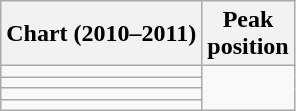<table class="wikitable sortable">
<tr>
<th align="left">Chart (2010–2011)</th>
<th align="center">Peak<br>position</th>
</tr>
<tr>
<td></td>
</tr>
<tr>
<td></td>
</tr>
<tr>
<td></td>
</tr>
<tr>
<td></td>
</tr>
</table>
